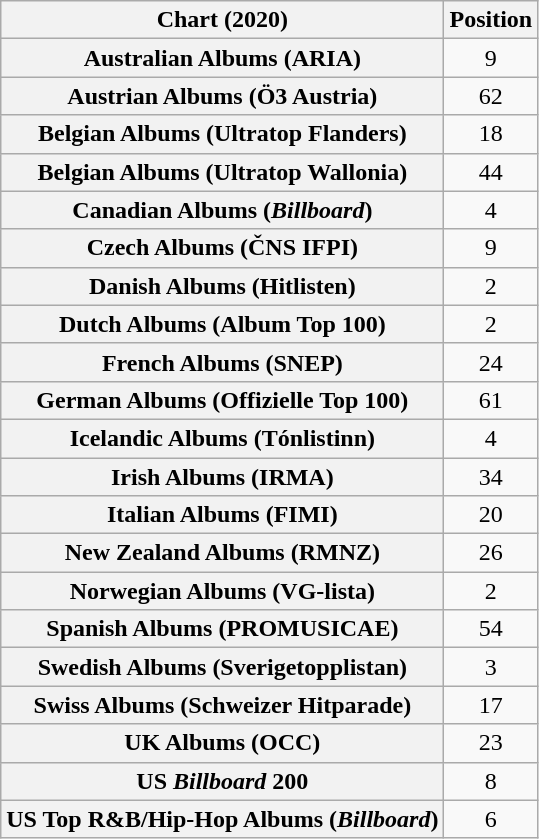<table class="wikitable sortable plainrowheaders" style="text-align:center">
<tr>
<th scope="col">Chart (2020)</th>
<th scope="col">Position</th>
</tr>
<tr>
<th scope="row">Australian Albums (ARIA)</th>
<td>9</td>
</tr>
<tr>
<th scope="row">Austrian Albums (Ö3 Austria)</th>
<td>62</td>
</tr>
<tr>
<th scope="row">Belgian Albums (Ultratop Flanders)</th>
<td>18</td>
</tr>
<tr>
<th scope="row">Belgian Albums (Ultratop Wallonia)</th>
<td>44</td>
</tr>
<tr>
<th scope="row">Canadian Albums (<em>Billboard</em>)</th>
<td>4</td>
</tr>
<tr>
<th scope="row">Czech Albums (ČNS IFPI)</th>
<td>9</td>
</tr>
<tr>
<th scope="row">Danish Albums (Hitlisten)</th>
<td>2</td>
</tr>
<tr>
<th scope="row">Dutch Albums (Album Top 100)</th>
<td>2</td>
</tr>
<tr>
<th scope="row">French Albums (SNEP)</th>
<td>24</td>
</tr>
<tr>
<th scope="row">German Albums (Offizielle Top 100)</th>
<td>61</td>
</tr>
<tr>
<th scope="row">Icelandic Albums (Tónlistinn)</th>
<td>4</td>
</tr>
<tr>
<th scope="row">Irish Albums (IRMA)</th>
<td>34</td>
</tr>
<tr>
<th scope="row">Italian Albums (FIMI)</th>
<td>20</td>
</tr>
<tr>
<th scope="row">New Zealand Albums (RMNZ)</th>
<td>26</td>
</tr>
<tr>
<th scope="row">Norwegian Albums (VG-lista)</th>
<td>2</td>
</tr>
<tr>
<th scope="row">Spanish Albums (PROMUSICAE)</th>
<td>54</td>
</tr>
<tr>
<th scope="row">Swedish Albums (Sverigetopplistan)</th>
<td>3</td>
</tr>
<tr>
<th scope="row">Swiss Albums (Schweizer Hitparade)</th>
<td>17</td>
</tr>
<tr>
<th scope="row">UK Albums (OCC)</th>
<td>23</td>
</tr>
<tr>
<th scope="row">US <em>Billboard</em> 200</th>
<td>8</td>
</tr>
<tr>
<th scope="row">US Top R&B/Hip-Hop Albums (<em>Billboard</em>)</th>
<td>6</td>
</tr>
</table>
